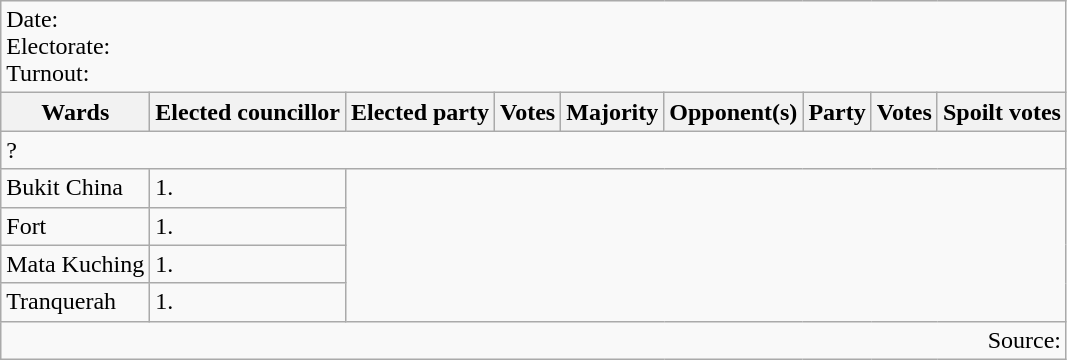<table class=wikitable>
<tr>
<td colspan=9>Date: <br>Electorate: <br>Turnout:</td>
</tr>
<tr>
<th>Wards</th>
<th>Elected councillor</th>
<th>Elected party</th>
<th>Votes</th>
<th>Majority</th>
<th>Opponent(s)</th>
<th>Party</th>
<th>Votes</th>
<th>Spoilt votes</th>
</tr>
<tr>
<td colspan=9>? </td>
</tr>
<tr>
<td>Bukit China</td>
<td>1.</td>
</tr>
<tr>
<td>Fort</td>
<td>1.</td>
</tr>
<tr>
<td>Mata Kuching</td>
<td>1.</td>
</tr>
<tr>
<td>Tranquerah</td>
<td>1.</td>
</tr>
<tr>
<td colspan=9 align=right>Source:</td>
</tr>
</table>
